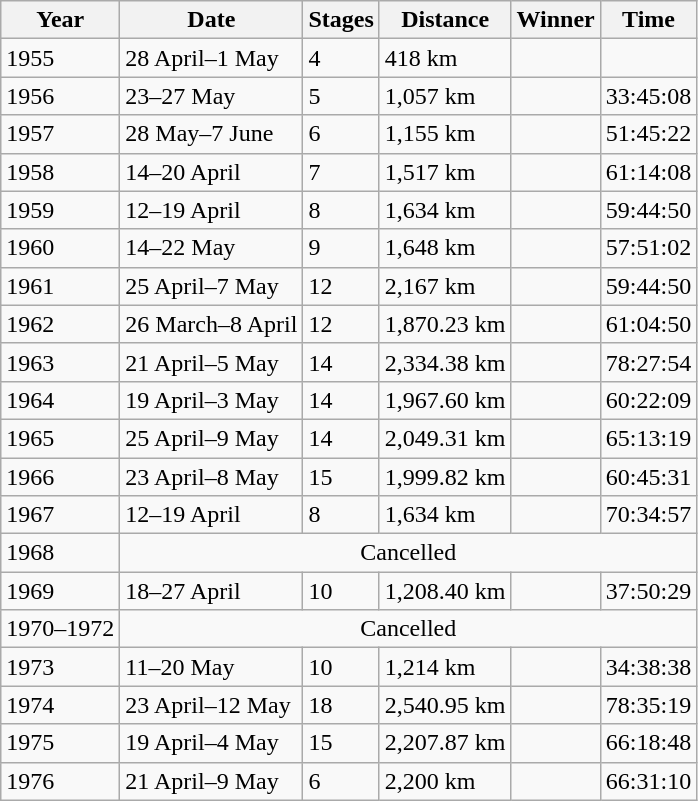<table class=wikitable>
<tr>
<th>Year</th>
<th>Date</th>
<th>Stages</th>
<th>Distance</th>
<th>Winner</th>
<th>Time</th>
</tr>
<tr>
<td>1955</td>
<td>28 April–1 May</td>
<td>4</td>
<td>418 km</td>
<td></td>
<td></td>
</tr>
<tr>
<td>1956</td>
<td>23–27 May</td>
<td>5</td>
<td>1,057 km</td>
<td></td>
<td>33:45:08</td>
</tr>
<tr>
<td>1957</td>
<td>28 May–7 June</td>
<td>6</td>
<td>1,155 km</td>
<td></td>
<td>51:45:22</td>
</tr>
<tr>
<td>1958</td>
<td>14–20 April</td>
<td>7</td>
<td>1,517 km</td>
<td></td>
<td>61:14:08</td>
</tr>
<tr>
<td>1959</td>
<td>12–19 April</td>
<td>8</td>
<td>1,634 km</td>
<td></td>
<td>59:44:50</td>
</tr>
<tr>
<td>1960</td>
<td>14–22 May</td>
<td>9</td>
<td>1,648 km</td>
<td></td>
<td>57:51:02</td>
</tr>
<tr>
<td>1961</td>
<td>25 April–7 May</td>
<td>12</td>
<td>2,167 km</td>
<td></td>
<td>59:44:50</td>
</tr>
<tr>
<td>1962</td>
<td>26 March–8 April</td>
<td>12</td>
<td>1,870.23 km</td>
<td></td>
<td>61:04:50</td>
</tr>
<tr>
<td>1963</td>
<td>21 April–5 May</td>
<td>14</td>
<td>2,334.38 km</td>
<td></td>
<td>78:27:54</td>
</tr>
<tr>
<td>1964</td>
<td>19 April–3 May</td>
<td>14</td>
<td>1,967.60 km</td>
<td></td>
<td>60:22:09</td>
</tr>
<tr>
<td>1965</td>
<td>25 April–9 May</td>
<td>14</td>
<td>2,049.31 km</td>
<td></td>
<td>65:13:19</td>
</tr>
<tr>
<td>1966</td>
<td>23 April–8 May</td>
<td>15</td>
<td>1,999.82 km</td>
<td></td>
<td>60:45:31</td>
</tr>
<tr>
<td>1967</td>
<td>12–19 April</td>
<td>8</td>
<td>1,634 km</td>
<td></td>
<td>70:34:57</td>
</tr>
<tr>
<td>1968</td>
<td colspan=5 align=center>Cancelled</td>
</tr>
<tr>
<td>1969</td>
<td>18–27 April</td>
<td>10</td>
<td>1,208.40 km</td>
<td></td>
<td>37:50:29</td>
</tr>
<tr>
<td>1970–1972</td>
<td colspan=5 align=center>Cancelled</td>
</tr>
<tr>
<td>1973</td>
<td>11–20 May</td>
<td>10</td>
<td>1,214 km</td>
<td></td>
<td>34:38:38</td>
</tr>
<tr>
<td>1974</td>
<td>23 April–12 May</td>
<td>18</td>
<td>2,540.95 km</td>
<td></td>
<td>78:35:19</td>
</tr>
<tr>
<td>1975</td>
<td>19 April–4 May</td>
<td>15</td>
<td>2,207.87 km</td>
<td></td>
<td>66:18:48</td>
</tr>
<tr>
<td>1976</td>
<td>21 April–9 May</td>
<td>6</td>
<td>2,200 km</td>
<td></td>
<td>66:31:10</td>
</tr>
</table>
